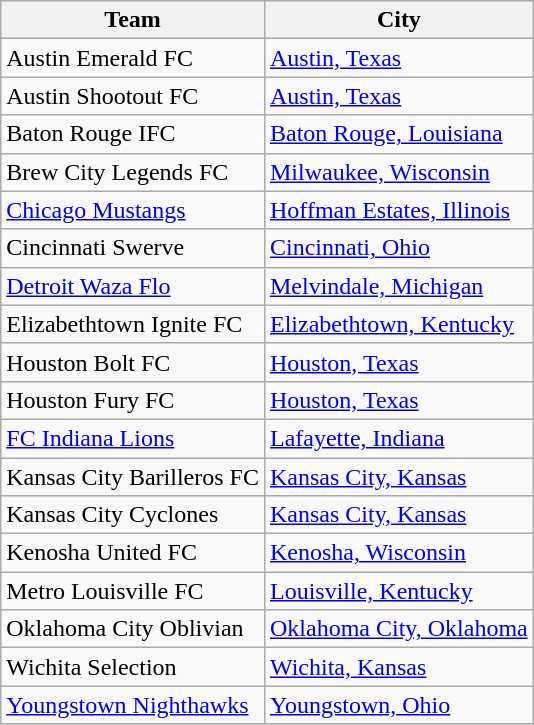<table class="wikitable">
<tr>
<th>Team</th>
<th>City</th>
</tr>
<tr>
<td>Austin Emerald FC</td>
<td><a href='#'>Austin, Texas</a></td>
</tr>
<tr>
<td>Austin Shootout FC</td>
<td><a href='#'>Austin, Texas</a></td>
</tr>
<tr>
<td>Baton Rouge IFC</td>
<td><a href='#'>Baton Rouge, Louisiana</a></td>
</tr>
<tr>
<td>Brew City Legends FC</td>
<td><a href='#'>Milwaukee, Wisconsin</a></td>
</tr>
<tr>
<td><a href='#'>Chicago Mustangs</a></td>
<td><a href='#'>Hoffman Estates, Illinois</a></td>
</tr>
<tr>
<td>Cincinnati Swerve</td>
<td><a href='#'>Cincinnati, Ohio</a></td>
</tr>
<tr>
<td><a href='#'>Detroit Waza Flo</a></td>
<td><a href='#'>Melvindale, Michigan</a></td>
</tr>
<tr>
<td>Elizabethtown Ignite FC</td>
<td><a href='#'>Elizabethtown, Kentucky</a></td>
</tr>
<tr>
<td>Houston Bolt FC</td>
<td><a href='#'>Houston, Texas</a></td>
</tr>
<tr>
<td>Houston Fury FC</td>
<td><a href='#'>Houston, Texas</a></td>
</tr>
<tr>
<td><a href='#'>FC Indiana Lions</a></td>
<td><a href='#'>Lafayette, Indiana</a></td>
</tr>
<tr>
<td>Kansas City Barilleros FC</td>
<td><a href='#'>Kansas City, Kansas</a></td>
</tr>
<tr>
<td>Kansas City Cyclones</td>
<td><a href='#'>Kansas City, Kansas</a></td>
</tr>
<tr>
<td>Kenosha United FC</td>
<td><a href='#'>Kenosha, Wisconsin</a></td>
</tr>
<tr>
<td>Metro Louisville FC</td>
<td><a href='#'>Louisville, Kentucky</a></td>
</tr>
<tr>
<td>Oklahoma City Oblivian</td>
<td><a href='#'>Oklahoma City, Oklahoma</a></td>
</tr>
<tr>
<td>Wichita Selection</td>
<td><a href='#'>Wichita, Kansas</a></td>
</tr>
<tr>
<td><a href='#'>Youngstown Nighthawks</a></td>
<td><a href='#'>Youngstown, Ohio</a></td>
</tr>
</table>
